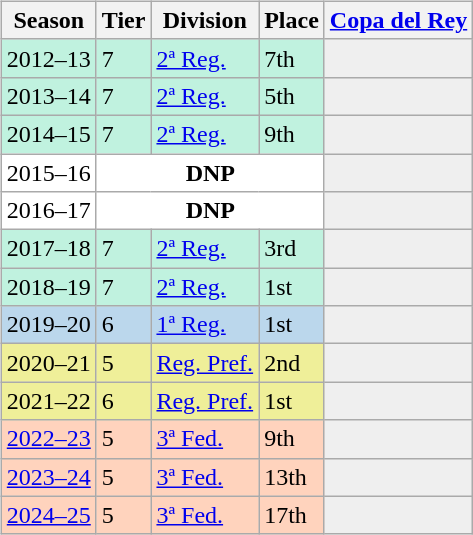<table>
<tr>
<td style="vertical-align:top; width=0%"><br><table class="wikitable">
<tr style="background:#f0f6fa;">
<th>Season</th>
<th>Tier</th>
<th>Division</th>
<th>Place</th>
<th><a href='#'>Copa del Rey</a></th>
</tr>
<tr>
<td style="background:#C0F2DF;">2012–13</td>
<td style="background:#C0F2DF;">7</td>
<td style="background:#C0F2DF;"><a href='#'>2ª Reg.</a></td>
<td style="background:#C0F2DF;">7th</td>
<td style="background:#efefef;"></td>
</tr>
<tr>
<td style="background:#C0F2DF;">2013–14</td>
<td style="background:#C0F2DF;">7</td>
<td style="background:#C0F2DF;"><a href='#'>2ª Reg.</a></td>
<td style="background:#C0F2DF;">5th</td>
<td style="background:#efefef;"></td>
</tr>
<tr>
<td style="background:#C0F2DF;">2014–15</td>
<td style="background:#C0F2DF;">7</td>
<td style="background:#C0F2DF;"><a href='#'>2ª Reg.</a></td>
<td style="background:#C0F2DF;">9th</td>
<td style="background:#efefef;"></td>
</tr>
<tr>
<td style="background:#FFFFFF;">2015–16</td>
<th style="background:#FFFFFF;" colspan="3">DNP</th>
<th style="background:#efefef;"></th>
</tr>
<tr>
<td style="background:#FFFFFF;">2016–17</td>
<th style="background:#FFFFFF;" colspan="3">DNP</th>
<th style="background:#efefef;"></th>
</tr>
<tr>
<td style="background:#C0F2DF;">2017–18</td>
<td style="background:#C0F2DF;">7</td>
<td style="background:#C0F2DF;"><a href='#'>2ª Reg.</a></td>
<td style="background:#C0F2DF;">3rd</td>
<td style="background:#efefef;"></td>
</tr>
<tr>
<td style="background:#C0F2DF;">2018–19</td>
<td style="background:#C0F2DF;">7</td>
<td style="background:#C0F2DF;"><a href='#'>2ª Reg.</a></td>
<td style="background:#C0F2DF;">1st</td>
<td style="background:#efefef;"></td>
</tr>
<tr>
<td style="background:#BBD7EC;">2019–20</td>
<td style="background:#BBD7EC;">6</td>
<td style="background:#BBD7EC;"><a href='#'>1ª Reg.</a></td>
<td style="background:#BBD7EC;">1st</td>
<th style="background:#efefef;"></th>
</tr>
<tr>
<td style="background:#EFEF99;">2020–21</td>
<td style="background:#EFEF99;">5</td>
<td style="background:#EFEF99;"><a href='#'>Reg. Pref.</a></td>
<td style="background:#EFEF99;">2nd</td>
<th style="background:#efefef;"></th>
</tr>
<tr>
<td style="background:#EFEF99;">2021–22</td>
<td style="background:#EFEF99;">6</td>
<td style="background:#EFEF99;"><a href='#'>Reg. Pref.</a></td>
<td style="background:#EFEF99;">1st</td>
<th style="background:#efefef;"></th>
</tr>
<tr>
<td style="background:#FFD3BD;"><a href='#'>2022–23</a></td>
<td style="background:#FFD3BD;">5</td>
<td style="background:#FFD3BD;"><a href='#'>3ª Fed.</a></td>
<td style="background:#FFD3BD;">9th</td>
<th style="background:#efefef;"></th>
</tr>
<tr>
<td style="background:#FFD3BD;"><a href='#'>2023–24</a></td>
<td style="background:#FFD3BD;">5</td>
<td style="background:#FFD3BD;"><a href='#'>3ª Fed.</a></td>
<td style="background:#FFD3BD;">13th</td>
<th style="background:#efefef;"></th>
</tr>
<tr>
<td style="background:#FFD3BD;"><a href='#'>2024–25</a></td>
<td style="background:#FFD3BD;">5</td>
<td style="background:#FFD3BD;"><a href='#'>3ª Fed.</a></td>
<td style="background:#FFD3BD;">17th</td>
<th style="background:#efefef;"></th>
</tr>
</table>
</td>
</tr>
</table>
